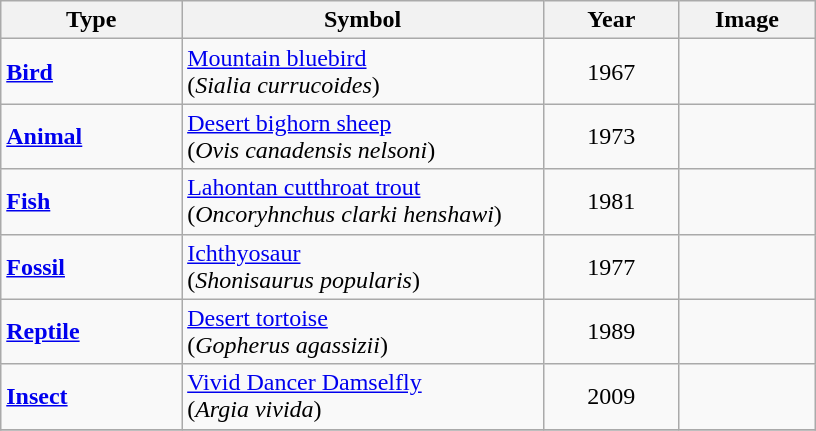<table class="wikitable">
<tr>
<th width="20%">Type</th>
<th width="40%">Symbol</th>
<th width="15%">Year</th>
<th width="15%">Image</th>
</tr>
<tr>
<td><strong><a href='#'>Bird</a></strong></td>
<td><a href='#'>Mountain bluebird</a><br>(<em>Sialia currucoides</em>)</td>
<td style="text-align:center">1967</td>
<td style="text-align:center"></td>
</tr>
<tr>
<td><strong><a href='#'>Animal</a></strong></td>
<td><a href='#'>Desert bighorn sheep</a><br>(<em>Ovis canadensis nelsoni</em>)</td>
<td style="text-align:center">1973</td>
<td style="text-align:center"></td>
</tr>
<tr>
<td><strong><a href='#'>Fish</a></strong></td>
<td><a href='#'>Lahontan cutthroat trout</a><br>(<em>Oncoryhnchus clarki henshawi</em>)</td>
<td style="text-align:center">1981</td>
<td style="text-align:center"></td>
</tr>
<tr>
<td><strong><a href='#'>Fossil</a></strong></td>
<td><a href='#'>Ichthyosaur</a><br>(<em>Shonisaurus popularis</em>)</td>
<td style="text-align:center">1977</td>
<td style="text-align:center"></td>
</tr>
<tr>
<td><strong><a href='#'>Reptile</a></strong></td>
<td><a href='#'>Desert tortoise</a><br>(<em>Gopherus agassizii</em>)</td>
<td style="text-align:center">1989</td>
<td style="text-align:center"></td>
</tr>
<tr>
<td><strong><a href='#'>Insect</a></strong><br></td>
<td><a href='#'>Vivid Dancer Damselfly</a><br>(<em>Argia vivida</em>)</td>
<td style="text-align:center">2009</td>
<td style="text-align:center"></td>
</tr>
<tr>
</tr>
</table>
